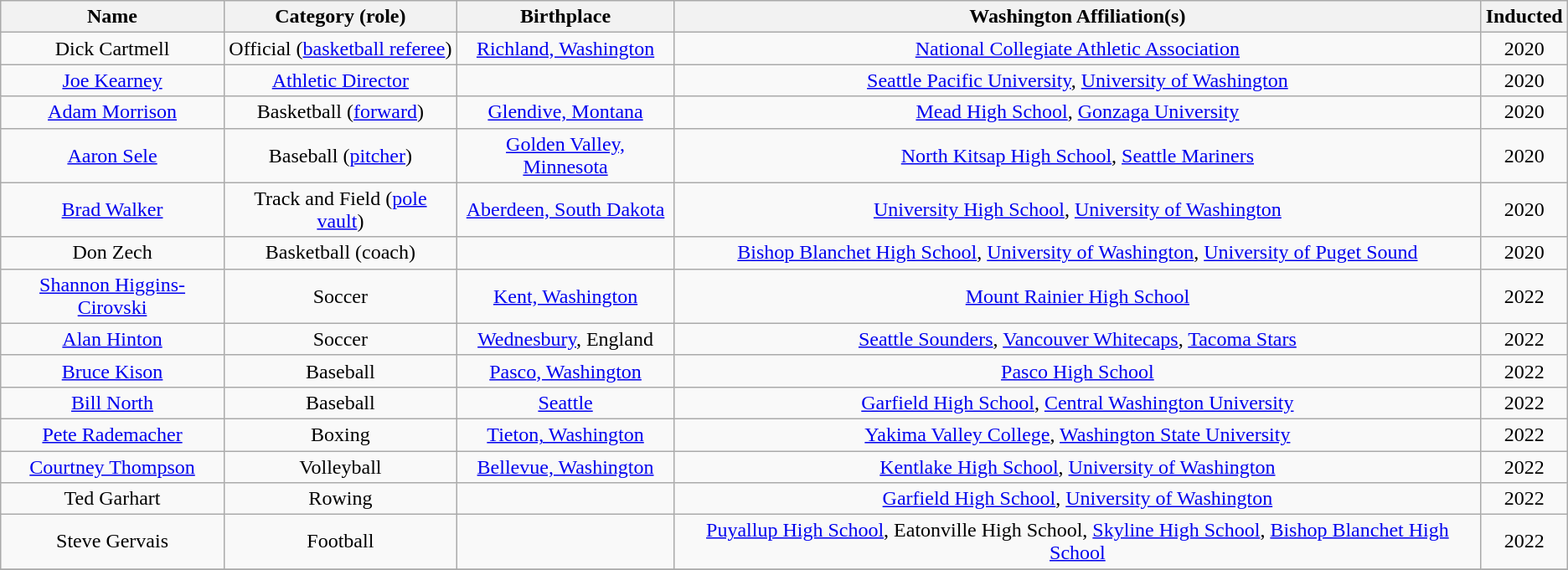<table class="wikitable sortable" style="text-align:center;">
<tr>
<th>Name</th>
<th>Category (role)</th>
<th>Birthplace</th>
<th>Washington Affiliation(s)</th>
<th>Inducted</th>
</tr>
<tr>
<td>Dick Cartmell</td>
<td>Official (<a href='#'>basketball referee</a>)</td>
<td><a href='#'>Richland, Washington</a></td>
<td><a href='#'>National Collegiate Athletic Association</a></td>
<td>2020</td>
</tr>
<tr>
<td><a href='#'>Joe Kearney</a></td>
<td><a href='#'>Athletic Director</a></td>
<td></td>
<td><a href='#'>Seattle Pacific University</a>, <a href='#'>University of Washington</a></td>
<td>2020</td>
</tr>
<tr>
<td><a href='#'>Adam Morrison</a></td>
<td>Basketball (<a href='#'>forward</a>)</td>
<td><a href='#'>Glendive, Montana</a></td>
<td><a href='#'>Mead High School</a>, <a href='#'>Gonzaga University</a></td>
<td>2020</td>
</tr>
<tr>
<td><a href='#'>Aaron Sele</a></td>
<td>Baseball (<a href='#'>pitcher</a>)</td>
<td><a href='#'>Golden Valley, Minnesota</a></td>
<td><a href='#'>North Kitsap High School</a>, <a href='#'>Seattle Mariners</a></td>
<td>2020</td>
</tr>
<tr>
<td><a href='#'>Brad Walker</a></td>
<td>Track and Field (<a href='#'>pole vault</a>)</td>
<td><a href='#'>Aberdeen, South Dakota</a></td>
<td><a href='#'>University High School</a>, <a href='#'>University of Washington</a></td>
<td>2020</td>
</tr>
<tr>
<td>Don Zech</td>
<td>Basketball (coach)</td>
<td></td>
<td><a href='#'>Bishop Blanchet High School</a>, <a href='#'>University of Washington</a>, <a href='#'>University of Puget Sound</a></td>
<td>2020</td>
</tr>
<tr>
<td><a href='#'>Shannon Higgins-Cirovski</a></td>
<td>Soccer</td>
<td><a href='#'>Kent, Washington</a></td>
<td><a href='#'>Mount Rainier High School</a></td>
<td>2022</td>
</tr>
<tr>
<td><a href='#'>Alan Hinton</a></td>
<td>Soccer</td>
<td><a href='#'>Wednesbury</a>, England</td>
<td><a href='#'>Seattle Sounders</a>, <a href='#'>Vancouver Whitecaps</a>, <a href='#'>Tacoma Stars</a></td>
<td>2022</td>
</tr>
<tr>
<td><a href='#'>Bruce Kison</a></td>
<td>Baseball</td>
<td><a href='#'>Pasco, Washington</a></td>
<td><a href='#'>Pasco High School</a></td>
<td>2022</td>
</tr>
<tr>
<td><a href='#'>Bill North</a></td>
<td>Baseball</td>
<td><a href='#'>Seattle</a></td>
<td><a href='#'>Garfield High School</a>, <a href='#'>Central Washington University</a></td>
<td>2022</td>
</tr>
<tr>
<td><a href='#'>Pete Rademacher</a></td>
<td>Boxing</td>
<td><a href='#'>Tieton, Washington</a></td>
<td><a href='#'>Yakima Valley College</a>, <a href='#'>Washington State University</a></td>
<td>2022</td>
</tr>
<tr>
<td><a href='#'>Courtney Thompson</a></td>
<td>Volleyball</td>
<td><a href='#'>Bellevue, Washington</a></td>
<td><a href='#'>Kentlake High School</a>, <a href='#'>University of Washington</a></td>
<td>2022</td>
</tr>
<tr>
<td>Ted Garhart</td>
<td>Rowing</td>
<td></td>
<td><a href='#'>Garfield High School</a>, <a href='#'>University of Washington</a></td>
<td>2022</td>
</tr>
<tr>
<td>Steve Gervais</td>
<td>Football</td>
<td></td>
<td><a href='#'>Puyallup High School</a>, Eatonville High School, <a href='#'>Skyline High School</a>, <a href='#'>Bishop Blanchet High School</a></td>
<td>2022</td>
</tr>
<tr>
</tr>
</table>
